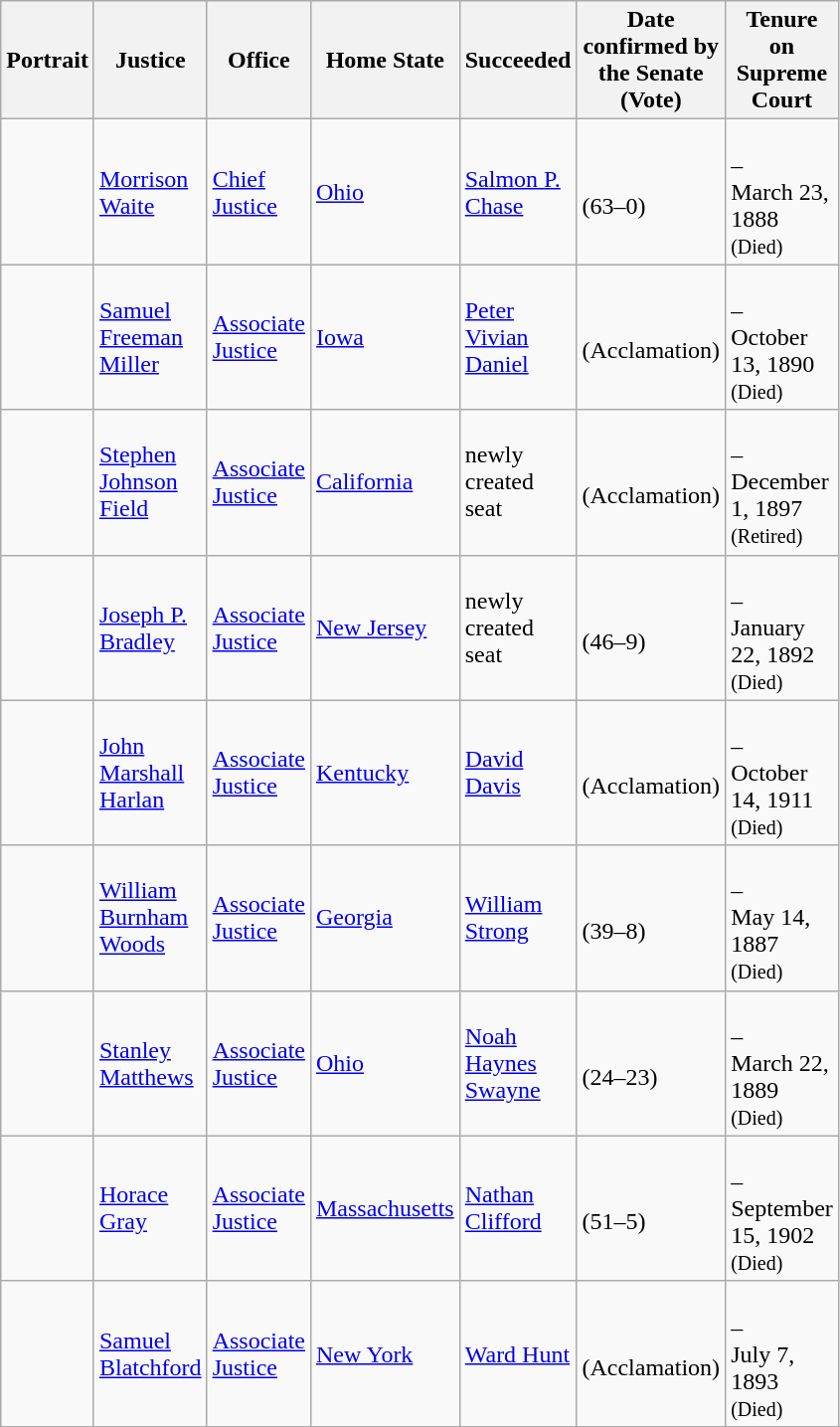<table class="wikitable sortable">
<tr>
<th scope="col" style="width: 10px;">Portrait</th>
<th scope="col" style="width: 10px;">Justice</th>
<th scope="col" style="width: 10px;">Office</th>
<th scope="col" style="width: 10px;">Home State</th>
<th scope="col" style="width: 10px;">Succeeded</th>
<th scope="col" style="width: 10px;">Date confirmed by the Senate<br>(Vote)</th>
<th scope="col" style="width: 10px;">Tenure on Supreme Court</th>
</tr>
<tr>
<td></td>
<td><a href='#'>Morrison Waite</a></td>
<td><a href='#'>Chief Justice</a></td>
<td><a href='#'>Ohio</a></td>
<td><a href='#'>Salmon P. Chase</a></td>
<td><br>(63–0)</td>
<td><br>–<br>March 23, 1888<br><small>(Died)</small></td>
</tr>
<tr>
<td></td>
<td><a href='#'>Samuel Freeman Miller</a></td>
<td><a href='#'>Associate Justice</a></td>
<td><a href='#'>Iowa</a></td>
<td><a href='#'>Peter Vivian Daniel</a></td>
<td><br>(Acclamation)</td>
<td><br>–<br>October 13, 1890<br><small>(Died)</small></td>
</tr>
<tr>
<td></td>
<td><a href='#'>Stephen Johnson Field</a></td>
<td><a href='#'>Associate Justice</a></td>
<td><a href='#'>California</a></td>
<td>newly created seat</td>
<td><br>(Acclamation)</td>
<td><br>–<br>December 1, 1897<br><small>(Retired)</small></td>
</tr>
<tr>
<td></td>
<td><a href='#'>Joseph P. Bradley</a></td>
<td><a href='#'>Associate Justice</a></td>
<td><a href='#'>New Jersey</a></td>
<td>newly created seat</td>
<td><br>(46–9)</td>
<td><br>–<br>January 22, 1892<br><small>(Died)</small></td>
</tr>
<tr>
<td></td>
<td><a href='#'>John Marshall Harlan</a></td>
<td><a href='#'>Associate Justice</a></td>
<td><a href='#'>Kentucky</a></td>
<td><a href='#'>David Davis</a></td>
<td><br>(Acclamation)</td>
<td><br>–<br>October 14, 1911<br><small>(Died)</small></td>
</tr>
<tr>
<td></td>
<td><a href='#'>William Burnham Woods</a></td>
<td><a href='#'>Associate Justice</a></td>
<td><a href='#'>Georgia</a></td>
<td><a href='#'>William Strong</a></td>
<td><br>(39–8)</td>
<td><br>–<br>May 14, 1887<br><small>(Died)</small></td>
</tr>
<tr>
<td></td>
<td><a href='#'>Stanley Matthews</a></td>
<td><a href='#'>Associate Justice</a></td>
<td><a href='#'>Ohio</a></td>
<td><a href='#'>Noah Haynes Swayne</a></td>
<td><br>(24–23)</td>
<td><br>–<br>March 22, 1889<br><small>(Died)</small></td>
</tr>
<tr>
<td></td>
<td><a href='#'>Horace Gray</a></td>
<td><a href='#'>Associate Justice</a></td>
<td><a href='#'>Massachusetts</a></td>
<td><a href='#'>Nathan Clifford</a></td>
<td><br>(51–5)</td>
<td><br>–<br>September 15, 1902<br><small>(Died)</small></td>
</tr>
<tr>
<td></td>
<td><a href='#'>Samuel Blatchford</a></td>
<td><a href='#'>Associate Justice</a></td>
<td><a href='#'>New York</a></td>
<td><a href='#'>Ward Hunt</a></td>
<td><br>(Acclamation)</td>
<td><br>–<br>July 7, 1893<br><small>(Died)</small></td>
</tr>
<tr>
</tr>
</table>
